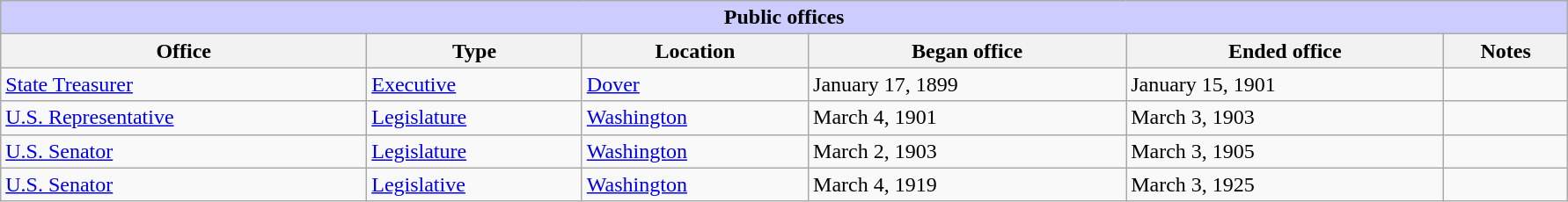<table class=wikitable style="width: 94%" style="text-align: center;" align="center">
<tr bgcolor=#cccccc>
<th colspan=7 style="background: #ccccff;">Public offices</th>
</tr>
<tr>
<th><strong>Office</strong></th>
<th><strong>Type</strong></th>
<th><strong>Location</strong></th>
<th><strong>Began office</strong></th>
<th><strong>Ended office</strong></th>
<th><strong>Notes</strong></th>
</tr>
<tr>
<td><a href='#'>State Treasurer</a></td>
<td><a href='#'>Executive</a></td>
<td><a href='#'>Dover</a></td>
<td>January 17, 1899</td>
<td>January 15, 1901</td>
<td></td>
</tr>
<tr>
<td><a href='#'>U.S. Representative</a></td>
<td><a href='#'>Legislature</a></td>
<td><a href='#'>Washington</a></td>
<td>March 4, 1901</td>
<td>March 3, 1903</td>
<td></td>
</tr>
<tr>
<td><a href='#'>U.S. Senator</a></td>
<td><a href='#'>Legislature</a></td>
<td><a href='#'>Washington</a></td>
<td>March 2, 1903</td>
<td>March 3, 1905</td>
<td></td>
</tr>
<tr>
<td><a href='#'>U.S. Senator</a></td>
<td><a href='#'>Legislative</a></td>
<td><a href='#'>Washington</a></td>
<td>March 4, 1919</td>
<td>March 3, 1925</td>
</tr>
</table>
